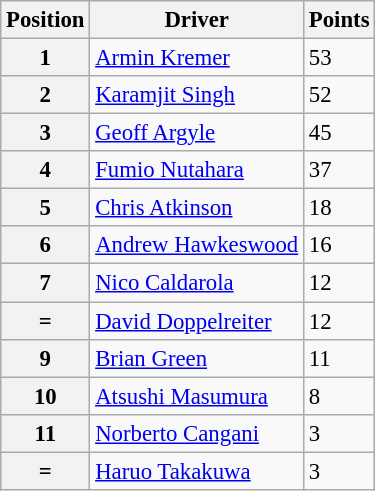<table class="wikitable" style="font-size: 95%;">
<tr>
<th>Position</th>
<th>Driver</th>
<th>Points</th>
</tr>
<tr>
<th>1</th>
<td> <a href='#'>Armin Kremer</a></td>
<td>53</td>
</tr>
<tr>
<th>2</th>
<td> <a href='#'>Karamjit Singh</a></td>
<td>52</td>
</tr>
<tr>
<th>3</th>
<td> <a href='#'>Geoff Argyle</a></td>
<td>45</td>
</tr>
<tr>
<th>4</th>
<td> <a href='#'>Fumio Nutahara</a></td>
<td>37</td>
</tr>
<tr>
<th>5</th>
<td> <a href='#'>Chris Atkinson</a></td>
<td>18</td>
</tr>
<tr>
<th>6</th>
<td> <a href='#'>Andrew Hawkeswood</a></td>
<td>16</td>
</tr>
<tr>
<th>7</th>
<td> <a href='#'>Nico Caldarola</a></td>
<td>12</td>
</tr>
<tr>
<th>=</th>
<td> <a href='#'>David Doppelreiter</a></td>
<td>12</td>
</tr>
<tr>
<th>9</th>
<td> <a href='#'>Brian Green</a></td>
<td>11</td>
</tr>
<tr>
<th>10</th>
<td> <a href='#'>Atsushi Masumura</a></td>
<td>8</td>
</tr>
<tr>
<th>11</th>
<td> <a href='#'>Norberto Cangani</a></td>
<td>3</td>
</tr>
<tr>
<th>=</th>
<td> <a href='#'>Haruo Takakuwa</a></td>
<td>3</td>
</tr>
</table>
